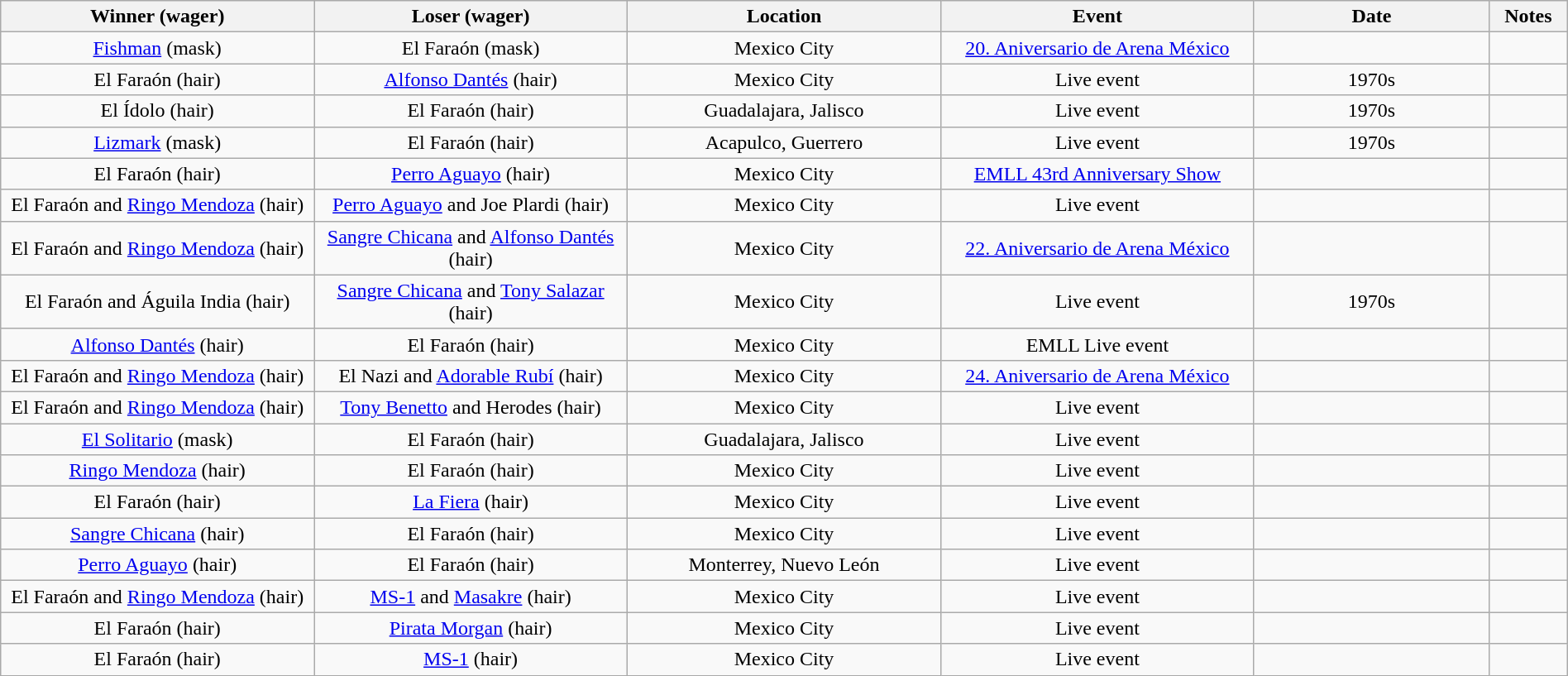<table class="wikitable sortable" width=100%  style="text-align: center">
<tr>
<th width=20% scope="col">Winner (wager)</th>
<th width=20% scope="col">Loser (wager)</th>
<th width=20% scope="col">Location</th>
<th width=20% scope="col">Event</th>
<th width=15% scope="col">Date</th>
<th class="unsortable" width=5% scope="col">Notes</th>
</tr>
<tr>
<td><a href='#'>Fishman</a> (mask)</td>
<td>El Faraón (mask)</td>
<td>Mexico City</td>
<td><a href='#'>20. Aniversario de Arena México</a></td>
<td></td>
<td></td>
</tr>
<tr>
<td>El Faraón (hair)</td>
<td><a href='#'>Alfonso Dantés</a> (hair)</td>
<td>Mexico City</td>
<td>Live event</td>
<td>1970s</td>
<td> </td>
</tr>
<tr>
<td>El Ídolo (hair)</td>
<td>El Faraón (hair)</td>
<td>Guadalajara, Jalisco</td>
<td>Live event</td>
<td>1970s</td>
<td> </td>
</tr>
<tr>
<td><a href='#'>Lizmark</a> (mask)</td>
<td>El Faraón (hair)</td>
<td>Acapulco, Guerrero</td>
<td>Live event</td>
<td>1970s</td>
<td> </td>
</tr>
<tr>
<td>El Faraón (hair)</td>
<td><a href='#'>Perro Aguayo</a> (hair)</td>
<td>Mexico City</td>
<td><a href='#'>EMLL 43rd Anniversary Show</a></td>
<td></td>
<td></td>
</tr>
<tr>
<td>El Faraón and <a href='#'>Ringo Mendoza</a> (hair)</td>
<td><a href='#'>Perro Aguayo</a> and Joe Plardi (hair)</td>
<td>Mexico City</td>
<td>Live event</td>
<td></td>
<td></td>
</tr>
<tr>
<td>El Faraón and <a href='#'>Ringo Mendoza</a> (hair)</td>
<td><a href='#'>Sangre Chicana</a> and <a href='#'>Alfonso Dantés</a> (hair)</td>
<td>Mexico City</td>
<td><a href='#'>22. Aniversario de Arena México</a></td>
<td></td>
<td></td>
</tr>
<tr>
<td>El Faraón and Águila India (hair)</td>
<td><a href='#'>Sangre Chicana</a> and <a href='#'>Tony Salazar</a> (hair)</td>
<td>Mexico City</td>
<td>Live event</td>
<td>1970s</td>
<td></td>
</tr>
<tr>
<td><a href='#'>Alfonso Dantés</a> (hair)</td>
<td>El Faraón (hair)</td>
<td>Mexico City</td>
<td>EMLL Live event</td>
<td></td>
<td></td>
</tr>
<tr>
<td>El Faraón and <a href='#'>Ringo Mendoza</a> (hair)</td>
<td>El Nazi and <a href='#'>Adorable Rubí</a> (hair)</td>
<td>Mexico City</td>
<td><a href='#'>24. Aniversario de Arena México</a></td>
<td></td>
<td></td>
</tr>
<tr>
<td>El Faraón and <a href='#'>Ringo Mendoza</a> (hair)</td>
<td><a href='#'>Tony Benetto</a> and Herodes (hair)</td>
<td>Mexico City</td>
<td>Live event</td>
<td></td>
<td> </td>
</tr>
<tr>
<td><a href='#'>El Solitario</a> (mask)</td>
<td>El Faraón (hair)</td>
<td>Guadalajara, Jalisco</td>
<td>Live event</td>
<td></td>
<td></td>
</tr>
<tr>
<td><a href='#'>Ringo Mendoza</a> (hair)</td>
<td>El Faraón (hair)</td>
<td>Mexico City</td>
<td>Live event</td>
<td></td>
<td> </td>
</tr>
<tr>
<td>El Faraón (hair)</td>
<td><a href='#'>La Fiera</a> (hair)</td>
<td>Mexico City</td>
<td>Live event</td>
<td></td>
<td> </td>
</tr>
<tr>
<td><a href='#'>Sangre Chicana</a> (hair)</td>
<td>El Faraón (hair)</td>
<td>Mexico City</td>
<td>Live event</td>
<td></td>
<td></td>
</tr>
<tr>
<td><a href='#'>Perro Aguayo</a> (hair)</td>
<td>El Faraón (hair)</td>
<td>Monterrey, Nuevo León</td>
<td>Live event</td>
<td></td>
<td></td>
</tr>
<tr>
<td>El Faraón and <a href='#'>Ringo Mendoza</a> (hair)</td>
<td><a href='#'>MS-1</a> and <a href='#'>Masakre</a> (hair)</td>
<td>Mexico City</td>
<td>Live event</td>
<td></td>
<td> </td>
</tr>
<tr>
<td>El Faraón (hair)</td>
<td><a href='#'>Pirata Morgan</a> (hair)</td>
<td>Mexico City</td>
<td>Live event</td>
<td></td>
<td> </td>
</tr>
<tr>
<td>El Faraón (hair)</td>
<td><a href='#'>MS-1</a> (hair)</td>
<td>Mexico City</td>
<td>Live event</td>
<td></td>
<td> </td>
</tr>
</table>
